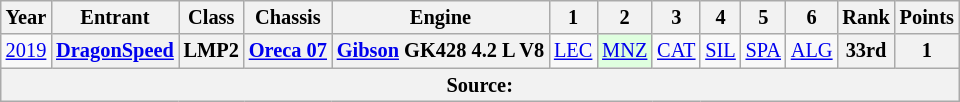<table class="wikitable" style="text-align:center; font-size:85%">
<tr>
<th>Year</th>
<th>Entrant</th>
<th>Class</th>
<th>Chassis</th>
<th>Engine</th>
<th>1</th>
<th>2</th>
<th>3</th>
<th>4</th>
<th>5</th>
<th>6</th>
<th>Rank</th>
<th>Points</th>
</tr>
<tr>
<td><a href='#'>2019</a></td>
<th><a href='#'>DragonSpeed</a></th>
<th>LMP2</th>
<th nowrap><a href='#'>Oreca 07</a></th>
<th nowrap><a href='#'>Gibson</a> GK428 4.2 L V8</th>
<td><a href='#'>LEC</a></td>
<td style="background:#DFFFDF;"><a href='#'>MNZ</a><br></td>
<td><a href='#'>CAT</a></td>
<td><a href='#'>SIL</a></td>
<td><a href='#'>SPA</a></td>
<td><a href='#'>ALG</a></td>
<th>33rd</th>
<th>1</th>
</tr>
<tr>
<th colspan="13">Source:</th>
</tr>
</table>
